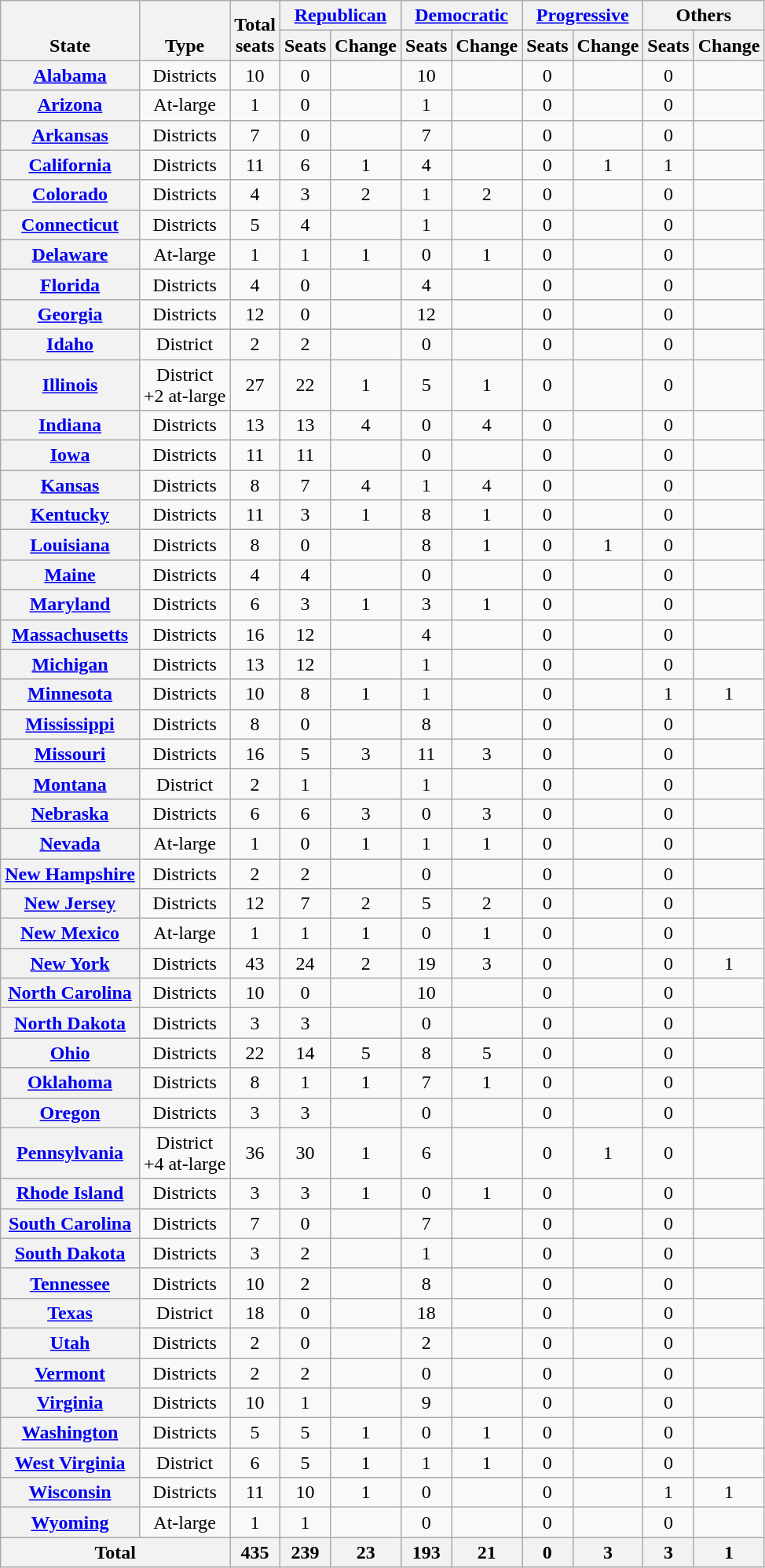<table class=wikitable style="text-align:center">
<tr valign=bottom>
<th rowspan=2>State</th>
<th rowspan=2>Type</th>
<th rowspan=2>Total<br>seats</th>
<th colspan=2 ><a href='#'>Republican</a></th>
<th colspan=2 ><a href='#'>Democratic</a></th>
<th colspan=2 ><a href='#'>Progressive</a></th>
<th colspan=2>Others</th>
</tr>
<tr>
<th>Seats</th>
<th>Change</th>
<th>Seats</th>
<th>Change</th>
<th>Seats</th>
<th>Change</th>
<th>Seats</th>
<th>Change</th>
</tr>
<tr>
<th><a href='#'>Alabama</a></th>
<td>Districts</td>
<td>10</td>
<td>0</td>
<td></td>
<td>10</td>
<td></td>
<td>0</td>
<td></td>
<td>0</td>
<td></td>
</tr>
<tr>
<th><a href='#'>Arizona</a></th>
<td>At-large</td>
<td>1</td>
<td>0</td>
<td></td>
<td>1</td>
<td></td>
<td>0</td>
<td></td>
<td>0</td>
<td></td>
</tr>
<tr>
<th><a href='#'>Arkansas</a></th>
<td>Districts</td>
<td>7</td>
<td>0</td>
<td></td>
<td>7</td>
<td></td>
<td>0</td>
<td></td>
<td>0</td>
<td></td>
</tr>
<tr>
<th><a href='#'>California</a></th>
<td>Districts</td>
<td>11</td>
<td>6</td>
<td> 1</td>
<td>4</td>
<td></td>
<td>0</td>
<td> 1</td>
<td>1</td>
<td></td>
</tr>
<tr>
<th><a href='#'>Colorado</a></th>
<td>Districts</td>
<td>4</td>
<td>3</td>
<td> 2</td>
<td>1</td>
<td> 2</td>
<td>0</td>
<td></td>
<td>0</td>
<td></td>
</tr>
<tr>
<th><a href='#'>Connecticut</a></th>
<td>Districts</td>
<td>5</td>
<td>4</td>
<td></td>
<td>1</td>
<td></td>
<td>0</td>
<td></td>
<td>0</td>
<td></td>
</tr>
<tr>
<th><a href='#'>Delaware</a></th>
<td>At-large</td>
<td>1</td>
<td>1</td>
<td> 1</td>
<td>0</td>
<td> 1</td>
<td>0</td>
<td></td>
<td>0</td>
<td></td>
</tr>
<tr>
<th><a href='#'>Florida</a></th>
<td>Districts</td>
<td>4</td>
<td>0</td>
<td></td>
<td>4</td>
<td></td>
<td>0</td>
<td></td>
<td>0</td>
<td></td>
</tr>
<tr>
<th><a href='#'>Georgia</a></th>
<td>Districts</td>
<td>12</td>
<td>0</td>
<td></td>
<td>12</td>
<td></td>
<td>0</td>
<td></td>
<td>0</td>
<td></td>
</tr>
<tr>
<th><a href='#'>Idaho</a></th>
<td>District</td>
<td>2</td>
<td>2</td>
<td></td>
<td>0</td>
<td></td>
<td>0</td>
<td></td>
<td>0</td>
<td></td>
</tr>
<tr>
<th><a href='#'>Illinois</a></th>
<td>District<br>+2 at-large</td>
<td>27</td>
<td>22</td>
<td> 1</td>
<td>5</td>
<td> 1</td>
<td>0</td>
<td></td>
<td>0</td>
<td></td>
</tr>
<tr>
<th><a href='#'>Indiana</a></th>
<td>Districts</td>
<td>13</td>
<td>13</td>
<td> 4</td>
<td>0</td>
<td> 4</td>
<td>0</td>
<td></td>
<td>0</td>
<td></td>
</tr>
<tr>
<th><a href='#'>Iowa</a></th>
<td>Districts</td>
<td>11</td>
<td>11</td>
<td></td>
<td>0</td>
<td></td>
<td>0</td>
<td></td>
<td>0</td>
<td></td>
</tr>
<tr>
<th><a href='#'>Kansas</a></th>
<td>Districts</td>
<td>8</td>
<td>7</td>
<td> 4</td>
<td>1</td>
<td> 4</td>
<td>0</td>
<td></td>
<td>0</td>
<td></td>
</tr>
<tr>
<th><a href='#'>Kentucky</a></th>
<td>Districts</td>
<td>11</td>
<td>3</td>
<td> 1</td>
<td>8</td>
<td> 1</td>
<td>0</td>
<td></td>
<td>0</td>
<td></td>
</tr>
<tr>
<th><a href='#'>Louisiana</a></th>
<td>Districts</td>
<td>8</td>
<td>0</td>
<td></td>
<td>8</td>
<td> 1</td>
<td>0</td>
<td> 1</td>
<td>0</td>
<td></td>
</tr>
<tr>
<th><a href='#'>Maine</a></th>
<td>Districts</td>
<td>4</td>
<td>4</td>
<td></td>
<td>0</td>
<td></td>
<td>0</td>
<td></td>
<td>0</td>
<td></td>
</tr>
<tr>
<th><a href='#'>Maryland</a></th>
<td>Districts</td>
<td>6</td>
<td>3</td>
<td> 1</td>
<td>3</td>
<td> 1</td>
<td>0</td>
<td></td>
<td>0</td>
<td></td>
</tr>
<tr>
<th><a href='#'>Massachusetts</a></th>
<td>Districts</td>
<td>16</td>
<td>12</td>
<td></td>
<td>4</td>
<td></td>
<td>0</td>
<td></td>
<td>0</td>
<td></td>
</tr>
<tr>
<th><a href='#'>Michigan</a></th>
<td>Districts</td>
<td>13</td>
<td>12</td>
<td></td>
<td>1</td>
<td></td>
<td>0</td>
<td></td>
<td>0</td>
<td></td>
</tr>
<tr>
<th><a href='#'>Minnesota</a></th>
<td>Districts</td>
<td>10</td>
<td>8</td>
<td> 1</td>
<td>1</td>
<td></td>
<td>0</td>
<td></td>
<td>1</td>
<td> 1</td>
</tr>
<tr>
<th><a href='#'>Mississippi</a></th>
<td>Districts</td>
<td>8</td>
<td>0</td>
<td></td>
<td>8</td>
<td></td>
<td>0</td>
<td></td>
<td>0</td>
<td></td>
</tr>
<tr>
<th><a href='#'>Missouri</a></th>
<td>Districts</td>
<td>16</td>
<td>5</td>
<td> 3</td>
<td>11</td>
<td> 3</td>
<td>0</td>
<td></td>
<td>0</td>
<td></td>
</tr>
<tr>
<th><a href='#'>Montana</a></th>
<td>District</td>
<td>2</td>
<td>1</td>
<td></td>
<td>1</td>
<td></td>
<td>0</td>
<td></td>
<td>0</td>
<td></td>
</tr>
<tr>
<th><a href='#'>Nebraska</a></th>
<td>Districts</td>
<td>6</td>
<td>6</td>
<td> 3</td>
<td>0</td>
<td> 3</td>
<td>0</td>
<td></td>
<td>0</td>
<td></td>
</tr>
<tr>
<th><a href='#'>Nevada</a></th>
<td>At-large</td>
<td>1</td>
<td>0</td>
<td> 1</td>
<td>1</td>
<td> 1</td>
<td>0</td>
<td></td>
<td>0</td>
<td></td>
</tr>
<tr>
<th><a href='#'>New Hampshire</a></th>
<td>Districts</td>
<td>2</td>
<td>2</td>
<td></td>
<td>0</td>
<td></td>
<td>0</td>
<td></td>
<td>0</td>
<td></td>
</tr>
<tr>
<th><a href='#'>New Jersey</a></th>
<td>Districts</td>
<td>12</td>
<td>7</td>
<td> 2</td>
<td>5</td>
<td> 2</td>
<td>0</td>
<td></td>
<td>0</td>
<td></td>
</tr>
<tr>
<th><a href='#'>New Mexico</a></th>
<td>At-large</td>
<td>1</td>
<td>1</td>
<td> 1</td>
<td>0</td>
<td> 1</td>
<td>0</td>
<td></td>
<td>0</td>
<td></td>
</tr>
<tr>
<th><a href='#'>New York</a></th>
<td>Districts</td>
<td>43</td>
<td>24</td>
<td> 2</td>
<td>19</td>
<td> 3</td>
<td>0</td>
<td></td>
<td>0</td>
<td> 1</td>
</tr>
<tr>
<th><a href='#'>North Carolina</a></th>
<td>Districts</td>
<td>10</td>
<td>0</td>
<td></td>
<td>10</td>
<td></td>
<td>0</td>
<td></td>
<td>0</td>
<td></td>
</tr>
<tr>
<th><a href='#'>North Dakota</a></th>
<td>Districts</td>
<td>3</td>
<td>3</td>
<td></td>
<td>0</td>
<td></td>
<td>0</td>
<td></td>
<td>0</td>
<td></td>
</tr>
<tr>
<th><a href='#'>Ohio</a></th>
<td>Districts</td>
<td>22</td>
<td>14</td>
<td> 5</td>
<td>8</td>
<td> 5</td>
<td>0</td>
<td></td>
<td>0</td>
<td></td>
</tr>
<tr>
<th><a href='#'>Oklahoma</a></th>
<td>Districts</td>
<td>8</td>
<td>1</td>
<td> 1</td>
<td>7</td>
<td> 1</td>
<td>0</td>
<td></td>
<td>0</td>
<td></td>
</tr>
<tr>
<th><a href='#'>Oregon</a></th>
<td>Districts</td>
<td>3</td>
<td>3</td>
<td></td>
<td>0</td>
<td></td>
<td>0</td>
<td></td>
<td>0</td>
<td></td>
</tr>
<tr>
<th><a href='#'>Pennsylvania</a></th>
<td>District<br>+4 at-large</td>
<td>36</td>
<td>30</td>
<td> 1</td>
<td>6</td>
<td></td>
<td>0</td>
<td> 1</td>
<td>0</td>
<td></td>
</tr>
<tr>
<th><a href='#'>Rhode Island</a></th>
<td>Districts</td>
<td>3</td>
<td>3</td>
<td> 1</td>
<td>0</td>
<td> 1</td>
<td>0</td>
<td></td>
<td>0</td>
<td></td>
</tr>
<tr>
<th><a href='#'>South Carolina</a></th>
<td>Districts</td>
<td>7</td>
<td>0</td>
<td></td>
<td>7</td>
<td></td>
<td>0</td>
<td></td>
<td>0</td>
<td></td>
</tr>
<tr>
<th><a href='#'>South Dakota</a></th>
<td>Districts</td>
<td>3</td>
<td>2</td>
<td></td>
<td>1</td>
<td></td>
<td>0</td>
<td></td>
<td>0</td>
<td></td>
</tr>
<tr>
<th><a href='#'>Tennessee</a></th>
<td>Districts</td>
<td>10</td>
<td>2</td>
<td></td>
<td>8</td>
<td></td>
<td>0</td>
<td></td>
<td>0</td>
<td></td>
</tr>
<tr>
<th><a href='#'>Texas</a></th>
<td>District</td>
<td>18</td>
<td>0</td>
<td></td>
<td>18</td>
<td></td>
<td>0</td>
<td></td>
<td>0</td>
<td></td>
</tr>
<tr>
<th><a href='#'>Utah</a></th>
<td>Districts</td>
<td>2</td>
<td>0</td>
<td></td>
<td>2</td>
<td></td>
<td>0</td>
<td></td>
<td>0</td>
<td></td>
</tr>
<tr>
<th><a href='#'>Vermont</a></th>
<td>Districts</td>
<td>2</td>
<td>2</td>
<td></td>
<td>0</td>
<td></td>
<td>0</td>
<td></td>
<td>0</td>
<td></td>
</tr>
<tr>
<th><a href='#'>Virginia</a></th>
<td>Districts</td>
<td>10</td>
<td>1</td>
<td></td>
<td>9</td>
<td></td>
<td>0</td>
<td></td>
<td>0</td>
<td></td>
</tr>
<tr>
<th><a href='#'>Washington</a></th>
<td>Districts</td>
<td>5</td>
<td>5</td>
<td> 1</td>
<td>0</td>
<td> 1</td>
<td>0</td>
<td></td>
<td>0</td>
<td></td>
</tr>
<tr>
<th><a href='#'>West Virginia</a></th>
<td>District</td>
<td>6</td>
<td>5</td>
<td> 1</td>
<td>1</td>
<td> 1</td>
<td>0</td>
<td></td>
<td>0</td>
<td></td>
</tr>
<tr>
<th><a href='#'>Wisconsin</a></th>
<td>Districts</td>
<td>11</td>
<td>10</td>
<td> 1</td>
<td>0</td>
<td></td>
<td>0</td>
<td></td>
<td>1</td>
<td> 1</td>
</tr>
<tr>
<th><a href='#'>Wyoming</a></th>
<td>At-large</td>
<td>1</td>
<td>1</td>
<td></td>
<td>0</td>
<td></td>
<td>0</td>
<td></td>
<td>0</td>
<td></td>
</tr>
<tr>
<th colspan=2>Total</th>
<th>435</th>
<th>239<br></th>
<th> 23</th>
<th>193<br></th>
<th> 21</th>
<th>0<br></th>
<th> 3</th>
<th>3<br></th>
<th> 1</th>
</tr>
</table>
